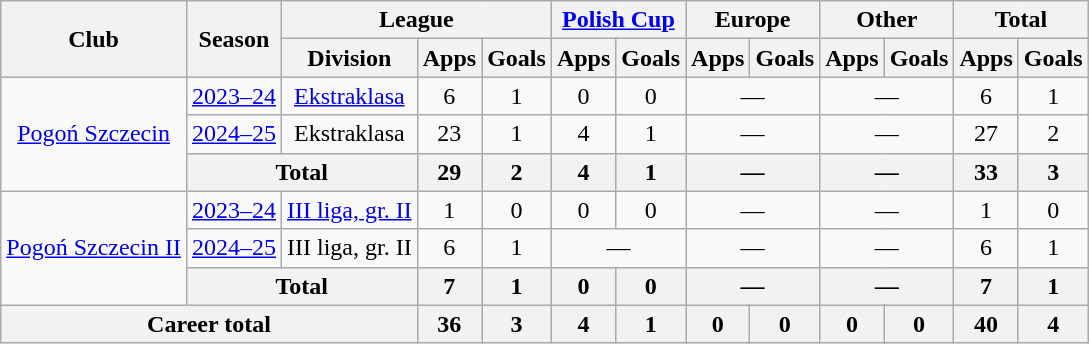<table class="wikitable" style="text-align: center;">
<tr>
<th rowspan="2">Club</th>
<th rowspan="2">Season</th>
<th colspan="3">League</th>
<th colspan="2"><a href='#'>Polish Cup</a></th>
<th colspan="2">Europe</th>
<th colspan="2">Other</th>
<th colspan="2">Total</th>
</tr>
<tr>
<th>Division</th>
<th>Apps</th>
<th>Goals</th>
<th>Apps</th>
<th>Goals</th>
<th>Apps</th>
<th>Goals</th>
<th>Apps</th>
<th>Goals</th>
<th>Apps</th>
<th>Goals</th>
</tr>
<tr>
<td rowspan="3"><a href='#'>Pogoń Szczecin</a></td>
<td><a href='#'>2023–24</a></td>
<td><a href='#'>Ekstraklasa</a></td>
<td>6</td>
<td>1</td>
<td>0</td>
<td>0</td>
<td colspan="2">—</td>
<td colspan="2">—</td>
<td>6</td>
<td>1</td>
</tr>
<tr>
<td><a href='#'>2024–25</a></td>
<td>Ekstraklasa</td>
<td>23</td>
<td>1</td>
<td>4</td>
<td>1</td>
<td colspan="2">—</td>
<td colspan="2">—</td>
<td>27</td>
<td>2</td>
</tr>
<tr>
<th colspan="2">Total</th>
<th>29</th>
<th>2</th>
<th>4</th>
<th>1</th>
<th colspan="2">—</th>
<th colspan="2">—</th>
<th>33</th>
<th>3</th>
</tr>
<tr>
<td rowspan="3"><a href='#'>Pogoń Szczecin II</a></td>
<td><a href='#'>2023–24</a></td>
<td><a href='#'>III liga, gr. II</a></td>
<td>1</td>
<td>0</td>
<td>0</td>
<td>0</td>
<td colspan="2">—</td>
<td colspan="2">—</td>
<td>1</td>
<td>0</td>
</tr>
<tr>
<td><a href='#'>2024–25</a></td>
<td>III liga, gr. II</td>
<td>6</td>
<td>1</td>
<td colspan="2">—</td>
<td colspan="2">—</td>
<td colspan="2">—</td>
<td>6</td>
<td>1</td>
</tr>
<tr>
<th colspan="2">Total</th>
<th>7</th>
<th>1</th>
<th>0</th>
<th>0</th>
<th colspan="2">—</th>
<th colspan="2">—</th>
<th>7</th>
<th>1</th>
</tr>
<tr>
<th colspan="3">Career total</th>
<th>36</th>
<th>3</th>
<th>4</th>
<th>1</th>
<th>0</th>
<th>0</th>
<th>0</th>
<th>0</th>
<th>40</th>
<th>4</th>
</tr>
</table>
